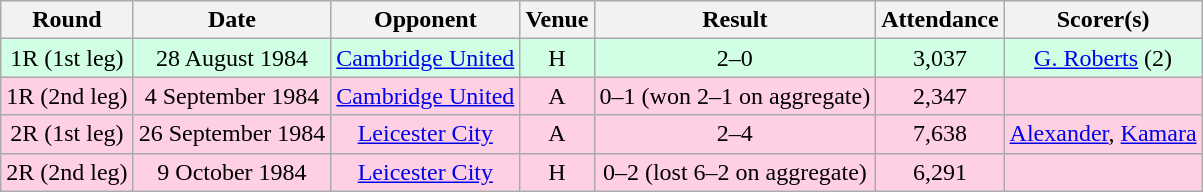<table class="wikitable sortable" style="text-align:center;">
<tr>
<th>Round</th>
<th>Date</th>
<th>Opponent</th>
<th>Venue</th>
<th>Result</th>
<th>Attendance</th>
<th>Scorer(s)</th>
</tr>
<tr style="background:#d0ffe3;">
<td>1R (1st leg)</td>
<td>28 August 1984</td>
<td><a href='#'>Cambridge United</a></td>
<td>H</td>
<td>2–0</td>
<td>3,037</td>
<td><a href='#'>G. Roberts</a> (2)</td>
</tr>
<tr style="background:#ffd0e3;">
<td>1R (2nd leg)</td>
<td>4 September 1984</td>
<td><a href='#'>Cambridge United</a></td>
<td>A</td>
<td>0–1 (won 2–1 on aggregate)</td>
<td>2,347</td>
<td></td>
</tr>
<tr style="background:#ffd0e3;">
<td>2R (1st leg)</td>
<td>26 September 1984</td>
<td><a href='#'>Leicester City</a></td>
<td>A</td>
<td>2–4</td>
<td>7,638</td>
<td><a href='#'>Alexander</a>, <a href='#'>Kamara</a></td>
</tr>
<tr style="background:#ffd0e3;">
<td>2R (2nd leg)</td>
<td>9 October 1984</td>
<td><a href='#'>Leicester City</a></td>
<td>H</td>
<td>0–2 (lost 6–2 on aggregate)</td>
<td>6,291</td>
<td></td>
</tr>
</table>
